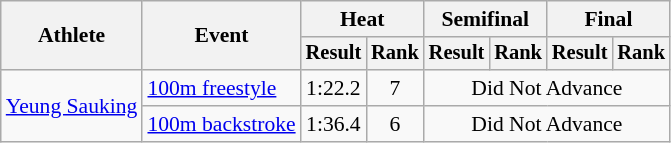<table class="wikitable" style="font-size:90%">
<tr>
<th rowspan="2">Athlete</th>
<th rowspan="2">Event</th>
<th colspan=2>Heat</th>
<th colspan=2>Semifinal</th>
<th colspan=2>Final</th>
</tr>
<tr style="font-size:95%">
<th>Result</th>
<th>Rank</th>
<th>Result</th>
<th>Rank</th>
<th>Result</th>
<th>Rank</th>
</tr>
<tr align=center>
<td rowspan=2><a href='#'>Yeung Sauking</a></td>
<td align=left><a href='#'>100m freestyle</a></td>
<td>1:22.2</td>
<td>7</td>
<td colspan=4>Did Not Advance</td>
</tr>
<tr align=center>
<td align=left><a href='#'>100m backstroke</a></td>
<td>1:36.4</td>
<td>6</td>
<td colspan=4>Did Not Advance</td>
</tr>
</table>
